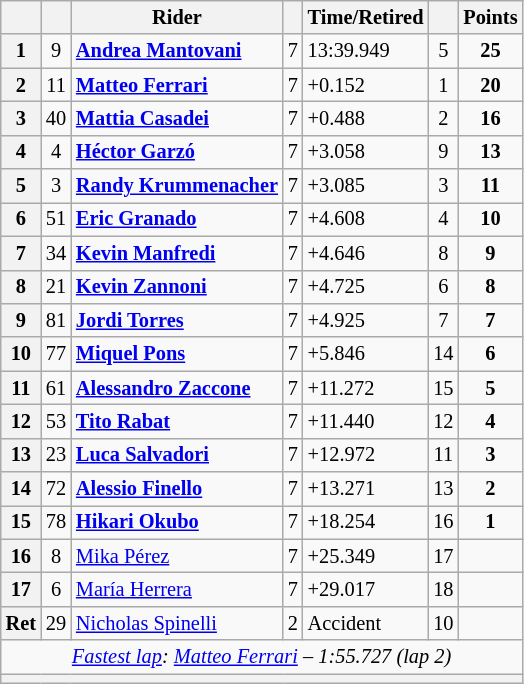<table class="wikitable sortable" style="font-size: 85%;">
<tr>
<th scope="col"></th>
<th scope="col"></th>
<th scope="col">Rider</th>
<th scope="col" class="unsortable"></th>
<th scope="col" class="unsortable">Time/Retired</th>
<th scope="col"></th>
<th scope="col">Points</th>
</tr>
<tr>
<th scope="row">1</th>
<td align="center">9</td>
<td data-sort-value="mant"> <strong><a href='#'>Andrea Mantovani</a></strong></td>
<td>7</td>
<td>13:39.949</td>
<td align="center">5</td>
<td align="center"><strong>25</strong></td>
</tr>
<tr>
<th scope="row">2</th>
<td align="center">11</td>
<td data-sort-value="fer"> <strong><a href='#'>Matteo Ferrari</a></strong></td>
<td>7</td>
<td>+0.152</td>
<td align="center">1</td>
<td align="center"><strong>20</strong></td>
</tr>
<tr>
<th scope="row">3</th>
<td align="center">40</td>
<td data-sort-value="cas"> <strong><a href='#'>Mattia Casadei</a></strong></td>
<td>7</td>
<td>+0.488</td>
<td align="center">2</td>
<td align="center"><strong>16</strong></td>
</tr>
<tr>
<th scope="row">4</th>
<td align="center">4</td>
<td data-sort-value="gar"> <strong><a href='#'>Héctor Garzó</a></strong></td>
<td>7</td>
<td>+3.058</td>
<td align="center">9</td>
<td align="center"><strong>13</strong></td>
</tr>
<tr>
<th scope="row">5</th>
<td align="center">3</td>
<td data-sort-value="kru"> <strong><a href='#'>Randy Krummenacher</a></strong></td>
<td>7</td>
<td>+3.085</td>
<td align="center">3</td>
<td align="center"><strong>11</strong></td>
</tr>
<tr>
<th>6</th>
<td align="center">51</td>
<td data-sort-value="gra"> <strong><a href='#'>Eric Granado</a></strong></td>
<td>7</td>
<td>+4.608</td>
<td align="center">4</td>
<td align="center"><strong>10</strong></td>
</tr>
<tr>
<th scope="row">7</th>
<td align="center">34</td>
<td data-sort-value="manf"> <strong><a href='#'>Kevin Manfredi</a></strong></td>
<td>7</td>
<td>+4.646</td>
<td align="center">8</td>
<td align="center"><strong>9</strong></td>
</tr>
<tr>
<th scope="row">8</th>
<td align="center">21</td>
<td data-sort-value="zan"> <strong><a href='#'>Kevin Zannoni</a></strong></td>
<td>7</td>
<td>+4.725</td>
<td align="center">6</td>
<td align="center"><strong>8</strong></td>
</tr>
<tr>
<th scope="row">9</th>
<td align="center">81</td>
<td data-sort-value="tor"> <strong><a href='#'>Jordi Torres</a></strong></td>
<td>7</td>
<td>+4.925</td>
<td align="center">7</td>
<td align="center"><strong>7</strong></td>
</tr>
<tr>
<th scope="row">10</th>
<td align="center">77</td>
<td data-sort-value="pon"> <strong><a href='#'>Miquel Pons</a></strong></td>
<td>7</td>
<td>+5.846</td>
<td align="center">14</td>
<td align="center"><strong>6</strong></td>
</tr>
<tr>
<th scope="row">11</th>
<td align="center">61</td>
<td data-sort-value="zac"> <strong><a href='#'>Alessandro Zaccone</a></strong></td>
<td>7</td>
<td>+11.272</td>
<td align="center">15</td>
<td align="center"><strong>5</strong></td>
</tr>
<tr>
<th scope="row">12</th>
<td align="center">53</td>
<td data-sort-value="rab"> <strong><a href='#'>Tito Rabat</a></strong></td>
<td>7</td>
<td>+11.440</td>
<td align="center">12</td>
<td align="center"><strong>4</strong></td>
</tr>
<tr>
<th scope="row">13</th>
<td align="center">23</td>
<td data-sort-value="sal"> <strong><a href='#'>Luca Salvadori</a></strong></td>
<td>7</td>
<td>+12.972</td>
<td align="center">11</td>
<td align="center"><strong>3</strong></td>
</tr>
<tr>
<th scope="row">14</th>
<td align="center">72</td>
<td data-sort-value="fin"> <strong><a href='#'>Alessio Finello</a></strong></td>
<td>7</td>
<td>+13.271</td>
<td align="center">13</td>
<td align="center"><strong>2</strong></td>
</tr>
<tr>
<th scope="row">15</th>
<td align="center">78</td>
<td data-sort-value="oku"> <strong><a href='#'>Hikari Okubo</a></strong></td>
<td>7</td>
<td>+18.254</td>
<td align="center">16</td>
<td align="center"><strong>1</strong></td>
</tr>
<tr>
<th scope="row">16</th>
<td align="center">8</td>
<td data-sort-value="per"> <a href='#'>Mika Pérez</a></td>
<td>7</td>
<td>+25.349</td>
<td align="center">17</td>
<td align="center"></td>
</tr>
<tr>
<th scope="row">17</th>
<td align="center">6</td>
<td data-sort-value="her"> <a href='#'>María Herrera</a></td>
<td>7</td>
<td>+29.017</td>
<td align="center">18</td>
<td align="center"></td>
</tr>
<tr>
<th scope="row">Ret</th>
<td align="center">29</td>
<td data-sort-value="spi"> <a href='#'>Nicholas Spinelli</a></td>
<td>2</td>
<td>Accident</td>
<td align="center">10</td>
<td></td>
</tr>
<tr class="sortbottom">
<td colspan="7" style="text-align:center"><em><a href='#'>Fastest lap</a>:  <a href='#'>Matteo Ferrari</a> – 1:55.727 (lap 2)</em></td>
</tr>
<tr>
<th colspan="7"></th>
</tr>
</table>
